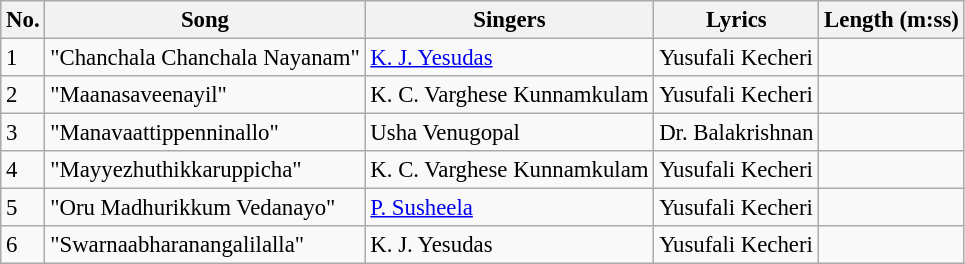<table class="wikitable" style="font-size:95%;">
<tr>
<th>No.</th>
<th>Song</th>
<th>Singers</th>
<th>Lyrics</th>
<th>Length (m:ss)</th>
</tr>
<tr>
<td>1</td>
<td>"Chanchala Chanchala Nayanam"</td>
<td><a href='#'>K. J. Yesudas</a></td>
<td>Yusufali Kecheri</td>
<td></td>
</tr>
<tr>
<td>2</td>
<td>"Maanasaveenayil"</td>
<td>K. C. Varghese Kunnamkulam</td>
<td>Yusufali Kecheri</td>
<td></td>
</tr>
<tr>
<td>3</td>
<td>"Manavaattippenninallo"</td>
<td>Usha Venugopal</td>
<td>Dr. Balakrishnan</td>
<td></td>
</tr>
<tr>
<td>4</td>
<td>"Mayyezhuthikkaruppicha"</td>
<td>K. C. Varghese Kunnamkulam</td>
<td>Yusufali Kecheri</td>
<td></td>
</tr>
<tr>
<td>5</td>
<td>"Oru Madhurikkum Vedanayo"</td>
<td><a href='#'>P. Susheela</a></td>
<td>Yusufali Kecheri</td>
<td></td>
</tr>
<tr>
<td>6</td>
<td>"Swarnaabharanangalilalla"</td>
<td>K. J. Yesudas</td>
<td>Yusufali Kecheri</td>
<td></td>
</tr>
</table>
